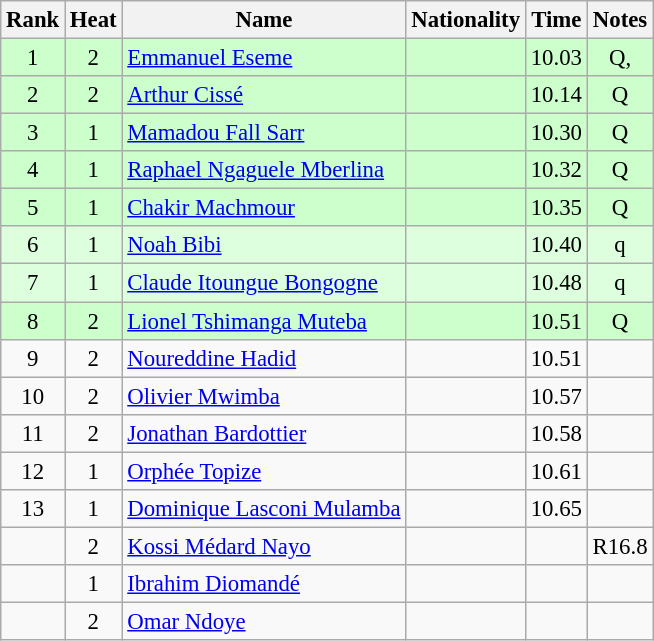<table class="wikitable sortable" style="text-align:center; font-size:95%">
<tr>
<th>Rank</th>
<th>Heat</th>
<th>Name</th>
<th>Nationality</th>
<th>Time</th>
<th>Notes</th>
</tr>
<tr bgcolor=ccffcc>
<td>1</td>
<td>2</td>
<td align=left><a href='#'>Emmanuel Eseme</a></td>
<td align=left></td>
<td>10.03</td>
<td>Q, </td>
</tr>
<tr bgcolor=ccffcc>
<td>2</td>
<td>2</td>
<td align=left><a href='#'>Arthur Cissé</a></td>
<td align=left></td>
<td>10.14</td>
<td>Q</td>
</tr>
<tr bgcolor=ccffcc>
<td>3</td>
<td>1</td>
<td align=left><a href='#'>Mamadou Fall Sarr</a></td>
<td align=left></td>
<td>10.30</td>
<td>Q</td>
</tr>
<tr bgcolor=ccffcc>
<td>4</td>
<td>1</td>
<td align=left><a href='#'>Raphael Ngaguele Mberlina</a></td>
<td align=left></td>
<td>10.32</td>
<td>Q</td>
</tr>
<tr bgcolor=ccffcc>
<td>5</td>
<td>1</td>
<td align=left><a href='#'>Chakir Machmour</a></td>
<td align=left></td>
<td>10.35</td>
<td>Q</td>
</tr>
<tr bgcolor=ddffdd>
<td>6</td>
<td>1</td>
<td align=left><a href='#'>Noah Bibi</a></td>
<td align=left></td>
<td>10.40</td>
<td>q</td>
</tr>
<tr bgcolor=ddffdd>
<td>7</td>
<td>1</td>
<td align=left><a href='#'>Claude Itoungue Bongogne</a></td>
<td align=left></td>
<td>10.48</td>
<td>q</td>
</tr>
<tr bgcolor=ccffcc>
<td>8</td>
<td>2</td>
<td align=left><a href='#'>Lionel Tshimanga Muteba</a></td>
<td align=left></td>
<td>10.51</td>
<td>Q</td>
</tr>
<tr>
<td>9</td>
<td>2</td>
<td align=left><a href='#'>Noureddine Hadid</a></td>
<td align=left></td>
<td>10.51</td>
<td></td>
</tr>
<tr>
<td>10</td>
<td>2</td>
<td align=left><a href='#'>Olivier Mwimba</a></td>
<td align=left></td>
<td>10.57</td>
<td></td>
</tr>
<tr>
<td>11</td>
<td>2</td>
<td align=left><a href='#'>Jonathan Bardottier</a></td>
<td align=left></td>
<td>10.58</td>
<td></td>
</tr>
<tr>
<td>12</td>
<td>1</td>
<td align=left><a href='#'>Orphée Topize</a></td>
<td align=left></td>
<td>10.61</td>
<td></td>
</tr>
<tr>
<td>13</td>
<td>1</td>
<td align=left><a href='#'>Dominique Lasconi Mulamba</a></td>
<td align=left></td>
<td>10.65</td>
<td></td>
</tr>
<tr>
<td></td>
<td>2</td>
<td align=left><a href='#'>Kossi Médard Nayo</a></td>
<td align=left></td>
<td></td>
<td>R16.8</td>
</tr>
<tr>
<td></td>
<td>1</td>
<td align=left><a href='#'>Ibrahim Diomandé</a></td>
<td align=left></td>
<td></td>
<td></td>
</tr>
<tr>
<td></td>
<td>2</td>
<td align=left><a href='#'>Omar Ndoye</a></td>
<td align=left></td>
<td></td>
<td></td>
</tr>
</table>
